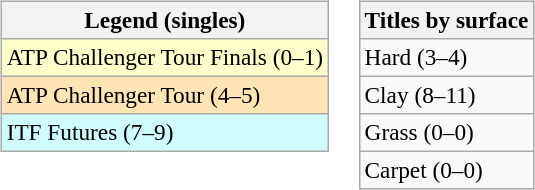<table>
<tr valign=top>
<td><br><table class=wikitable style=font-size:97%>
<tr>
<th>Legend (singles)</th>
</tr>
<tr bgcolor=ffffcc>
<td>ATP Challenger Tour Finals (0–1)</td>
</tr>
<tr bgcolor=moccasin>
<td>ATP Challenger Tour (4–5)</td>
</tr>
<tr bgcolor=CFFCFF>
<td>ITF Futures (7–9)</td>
</tr>
</table>
</td>
<td><br><table class=wikitable style=font-size:97%>
<tr>
<th>Titles by surface</th>
</tr>
<tr>
<td>Hard (3–4)</td>
</tr>
<tr>
<td>Clay (8–11)</td>
</tr>
<tr>
<td>Grass (0–0)</td>
</tr>
<tr>
<td>Carpet (0–0)</td>
</tr>
</table>
</td>
</tr>
</table>
